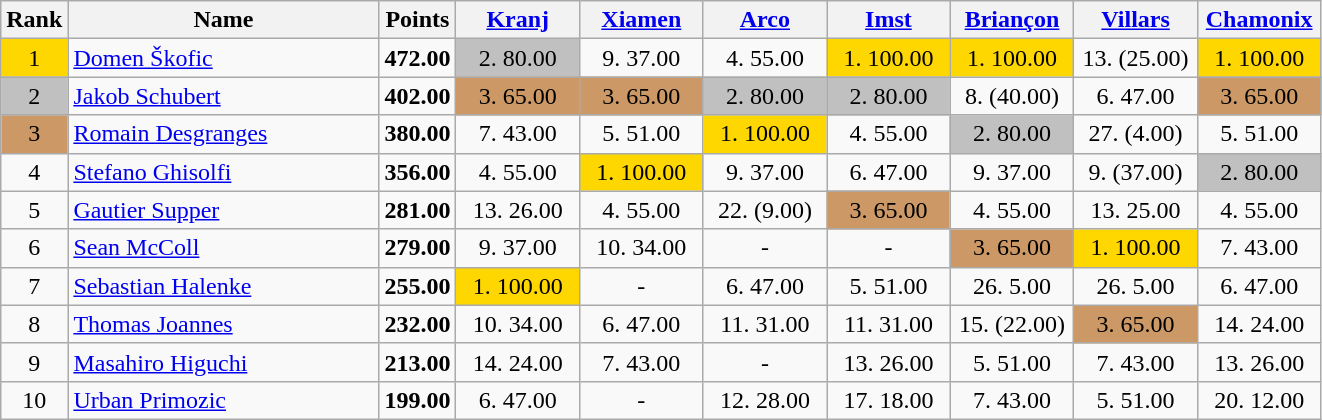<table class="wikitable sortable">
<tr>
<th>Rank</th>
<th width = "200">Name</th>
<th>Points</th>
<th width = "75" data-sort-type="number"><a href='#'>Kranj</a></th>
<th width = "75" data-sort-type="number"><a href='#'>Xiamen</a></th>
<th width = "75" data-sort-type="number"><a href='#'>Arco</a></th>
<th width = "75" data-sort-type="number"><a href='#'>Imst</a></th>
<th width = "75" data-sort-type="number"><a href='#'>Briançon</a></th>
<th width = "75" data-sort-type="number"><a href='#'>Villars</a></th>
<th width = "75" data-sort-type="number"><a href='#'>Chamonix</a></th>
</tr>
<tr>
<td align="center" style="background: gold">1</td>
<td> <a href='#'>Domen Škofic</a></td>
<td align="center"><strong>472.00	</strong></td>
<td align="center" style="background: silver">2. 80.00</td>
<td align="center">9. 37.00</td>
<td align="center">4. 55.00</td>
<td align="center" style="background: gold">1. 100.00</td>
<td align="center" style="background: gold">1. 100.00</td>
<td align="center">13. (25.00)</td>
<td align="center" style="background: gold">1. 100.00</td>
</tr>
<tr>
<td align="center" style="background: silver">2</td>
<td> <a href='#'>Jakob Schubert</a></td>
<td align="center"><strong>402.00	</strong></td>
<td align="center" style="background: #cc9966">3. 65.00</td>
<td align="center" style="background: #cc9966">3. 65.00</td>
<td align="center" style="background: silver">2. 80.00</td>
<td align="center" style="background: silver">2. 80.00</td>
<td align="center">8. (40.00)</td>
<td align="center">6. 47.00</td>
<td align="center" style="background: #cc9966">3. 65.00</td>
</tr>
<tr>
<td align="center" style="background: #cc9966">3</td>
<td> <a href='#'>Romain Desgranges</a></td>
<td align="center"><strong>380.00		</strong></td>
<td align="center">7. 43.00</td>
<td align="center">5. 51.00</td>
<td align="center" style="background: gold">1. 100.00</td>
<td align="center">4. 55.00</td>
<td align="center" style="background: silver">2. 80.00</td>
<td align="center">27. (4.00)</td>
<td align="center">5. 51.00</td>
</tr>
<tr>
<td align="center">4</td>
<td> <a href='#'>Stefano Ghisolfi</a></td>
<td align="center"><strong>356.00		</strong></td>
<td align="center">4. 55.00</td>
<td align="center" style="background: gold">1. 100.00</td>
<td align="center">9. 37.00</td>
<td align="center">6. 47.00</td>
<td align="center">9. 37.00</td>
<td align="center">9. (37.00)</td>
<td align="center" style="background: silver">2. 80.00</td>
</tr>
<tr>
<td align="center">5</td>
<td> <a href='#'>Gautier Supper</a></td>
<td align="center"><strong>281.00		</strong></td>
<td align="center">13. 26.00</td>
<td align="center">4. 55.00</td>
<td align="center">22. (9.00)</td>
<td align="center" style="background: #cc9966">3. 65.00</td>
<td align="center">4. 55.00</td>
<td align="center">13. 25.00</td>
<td align="center">4. 55.00</td>
</tr>
<tr>
<td align="center">6</td>
<td> <a href='#'>Sean McColl</a></td>
<td align="center"><strong>279.00			</strong></td>
<td align="center">9. 37.00</td>
<td align="center">10. 34.00</td>
<td align="center">-</td>
<td align="center">-</td>
<td align="center" style="background: #cc9966">3. 65.00</td>
<td align="center" style="background: gold">1. 100.00</td>
<td align="center">7. 43.00</td>
</tr>
<tr>
<td align="center">7</td>
<td> <a href='#'>Sebastian Halenke</a></td>
<td align="center"><strong>255.00	</strong></td>
<td align="center" style="background: gold">1. 100.00</td>
<td align="center">-</td>
<td align="center">6. 47.00</td>
<td align="center">5. 51.00</td>
<td align="center">26. 5.00</td>
<td align="center">26. 5.00</td>
<td align="center">6. 47.00</td>
</tr>
<tr>
<td align="center">8</td>
<td> <a href='#'>Thomas Joannes</a></td>
<td align="center"><strong>232.00	</strong></td>
<td align="center">10. 34.00</td>
<td align="center">6. 47.00</td>
<td align="center">11. 31.00</td>
<td align="center">11. 31.00</td>
<td align="center">15. (22.00)</td>
<td align="center" style="background: #cc9966">3. 65.00</td>
<td align="center">14. 24.00</td>
</tr>
<tr>
<td align="center">9</td>
<td> <a href='#'>Masahiro Higuchi</a></td>
<td align="center"><strong>213.00	</strong></td>
<td align="center">14. 24.00</td>
<td align="center">7. 43.00</td>
<td align="center">-</td>
<td align="center">13. 26.00</td>
<td align="center">5. 51.00</td>
<td align="center">7. 43.00</td>
<td align="center">13. 26.00</td>
</tr>
<tr>
<td align="center">10</td>
<td> <a href='#'>Urban Primozic</a></td>
<td align="center"><strong>199.00		</strong></td>
<td align="center">6. 47.00</td>
<td align="center">-</td>
<td align="center">12. 28.00</td>
<td align="center">17. 18.00</td>
<td align="center">7. 43.00</td>
<td align="center">5. 51.00</td>
<td align="center">20. 12.00</td>
</tr>
</table>
